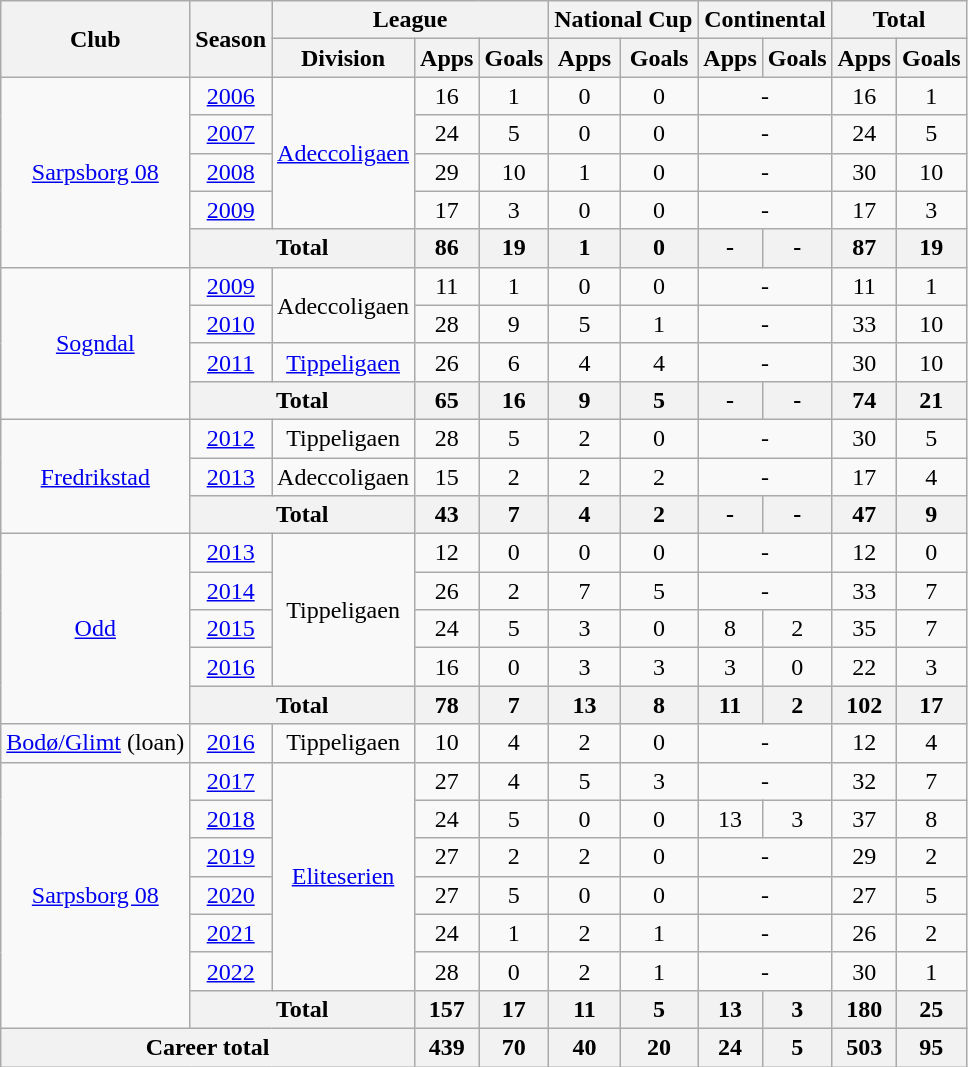<table class="wikitable" style="text-align:center">
<tr>
<th rowspan="2">Club</th>
<th rowspan="2">Season</th>
<th colspan="3">League</th>
<th colspan="2">National Cup</th>
<th colspan="2">Continental</th>
<th colspan="2">Total</th>
</tr>
<tr>
<th>Division</th>
<th>Apps</th>
<th>Goals</th>
<th>Apps</th>
<th>Goals</th>
<th>Apps</th>
<th>Goals</th>
<th>Apps</th>
<th>Goals</th>
</tr>
<tr>
<td rowspan="5"><a href='#'>Sarpsborg 08</a></td>
<td><a href='#'>2006</a></td>
<td rowspan="4"><a href='#'>Adeccoligaen</a></td>
<td>16</td>
<td>1</td>
<td>0</td>
<td>0</td>
<td colspan="2">-</td>
<td>16</td>
<td>1</td>
</tr>
<tr>
<td><a href='#'>2007</a></td>
<td>24</td>
<td>5</td>
<td>0</td>
<td>0</td>
<td colspan="2">-</td>
<td>24</td>
<td>5</td>
</tr>
<tr>
<td><a href='#'>2008</a></td>
<td>29</td>
<td>10</td>
<td>1</td>
<td>0</td>
<td colspan="2">-</td>
<td>30</td>
<td>10</td>
</tr>
<tr>
<td><a href='#'>2009</a></td>
<td>17</td>
<td>3</td>
<td>0</td>
<td>0</td>
<td colspan="2">-</td>
<td>17</td>
<td>3</td>
</tr>
<tr>
<th colspan="2">Total</th>
<th>86</th>
<th>19</th>
<th>1</th>
<th>0</th>
<th>-</th>
<th>-</th>
<th>87</th>
<th>19</th>
</tr>
<tr>
<td rowspan="4"><a href='#'>Sogndal</a></td>
<td><a href='#'>2009</a></td>
<td rowspan="2">Adeccoligaen</td>
<td>11</td>
<td>1</td>
<td>0</td>
<td>0</td>
<td colspan="2">-</td>
<td>11</td>
<td>1</td>
</tr>
<tr>
<td><a href='#'>2010</a></td>
<td>28</td>
<td>9</td>
<td>5</td>
<td>1</td>
<td colspan="2">-</td>
<td>33</td>
<td>10</td>
</tr>
<tr>
<td><a href='#'>2011</a></td>
<td><a href='#'>Tippeligaen</a></td>
<td>26</td>
<td>6</td>
<td>4</td>
<td>4</td>
<td colspan="2">-</td>
<td>30</td>
<td>10</td>
</tr>
<tr>
<th colspan="2">Total</th>
<th>65</th>
<th>16</th>
<th>9</th>
<th>5</th>
<th>-</th>
<th>-</th>
<th>74</th>
<th>21</th>
</tr>
<tr>
<td rowspan="3"><a href='#'>Fredrikstad</a></td>
<td><a href='#'>2012</a></td>
<td>Tippeligaen</td>
<td>28</td>
<td>5</td>
<td>2</td>
<td>0</td>
<td colspan="2">-</td>
<td>30</td>
<td>5</td>
</tr>
<tr>
<td><a href='#'>2013</a></td>
<td>Adeccoligaen</td>
<td>15</td>
<td>2</td>
<td>2</td>
<td>2</td>
<td colspan="2">-</td>
<td>17</td>
<td>4</td>
</tr>
<tr>
<th colspan="2">Total</th>
<th>43</th>
<th>7</th>
<th>4</th>
<th>2</th>
<th>-</th>
<th>-</th>
<th>47</th>
<th>9</th>
</tr>
<tr>
<td rowspan="5"><a href='#'>Odd</a></td>
<td><a href='#'>2013</a></td>
<td rowspan="4">Tippeligaen</td>
<td>12</td>
<td>0</td>
<td>0</td>
<td>0</td>
<td colspan="2">-</td>
<td>12</td>
<td>0</td>
</tr>
<tr>
<td><a href='#'>2014</a></td>
<td>26</td>
<td>2</td>
<td>7</td>
<td>5</td>
<td colspan="2">-</td>
<td>33</td>
<td>7</td>
</tr>
<tr>
<td><a href='#'>2015</a></td>
<td>24</td>
<td>5</td>
<td>3</td>
<td>0</td>
<td>8</td>
<td>2</td>
<td>35</td>
<td>7</td>
</tr>
<tr>
<td><a href='#'>2016</a></td>
<td>16</td>
<td>0</td>
<td>3</td>
<td>3</td>
<td>3</td>
<td>0</td>
<td>22</td>
<td>3</td>
</tr>
<tr>
<th colspan="2">Total</th>
<th>78</th>
<th>7</th>
<th>13</th>
<th>8</th>
<th>11</th>
<th>2</th>
<th>102</th>
<th>17</th>
</tr>
<tr>
<td><a href='#'>Bodø/Glimt</a> (loan)</td>
<td><a href='#'>2016</a></td>
<td>Tippeligaen</td>
<td>10</td>
<td>4</td>
<td>2</td>
<td>0</td>
<td colspan="2">-</td>
<td>12</td>
<td>4</td>
</tr>
<tr>
<td rowspan="7"><a href='#'>Sarpsborg 08</a></td>
<td><a href='#'>2017</a></td>
<td rowspan="6"><a href='#'>Eliteserien</a></td>
<td>27</td>
<td>4</td>
<td>5</td>
<td>3</td>
<td colspan="2">-</td>
<td>32</td>
<td>7</td>
</tr>
<tr>
<td><a href='#'>2018</a></td>
<td>24</td>
<td>5</td>
<td>0</td>
<td>0</td>
<td>13</td>
<td>3</td>
<td>37</td>
<td>8</td>
</tr>
<tr>
<td><a href='#'>2019</a></td>
<td>27</td>
<td>2</td>
<td>2</td>
<td>0</td>
<td colspan="2">-</td>
<td>29</td>
<td>2</td>
</tr>
<tr>
<td><a href='#'>2020</a></td>
<td>27</td>
<td>5</td>
<td>0</td>
<td>0</td>
<td colspan="2">-</td>
<td>27</td>
<td>5</td>
</tr>
<tr>
<td><a href='#'>2021</a></td>
<td>24</td>
<td>1</td>
<td>2</td>
<td>1</td>
<td colspan="2">-</td>
<td>26</td>
<td>2</td>
</tr>
<tr>
<td><a href='#'>2022</a></td>
<td>28</td>
<td>0</td>
<td>2</td>
<td>1</td>
<td colspan="2">-</td>
<td>30</td>
<td>1</td>
</tr>
<tr>
<th colspan="2">Total</th>
<th>157</th>
<th>17</th>
<th>11</th>
<th>5</th>
<th>13</th>
<th>3</th>
<th>180</th>
<th>25</th>
</tr>
<tr>
<th colspan="3">Career total</th>
<th>439</th>
<th>70</th>
<th>40</th>
<th>20</th>
<th>24</th>
<th>5</th>
<th>503</th>
<th>95</th>
</tr>
</table>
